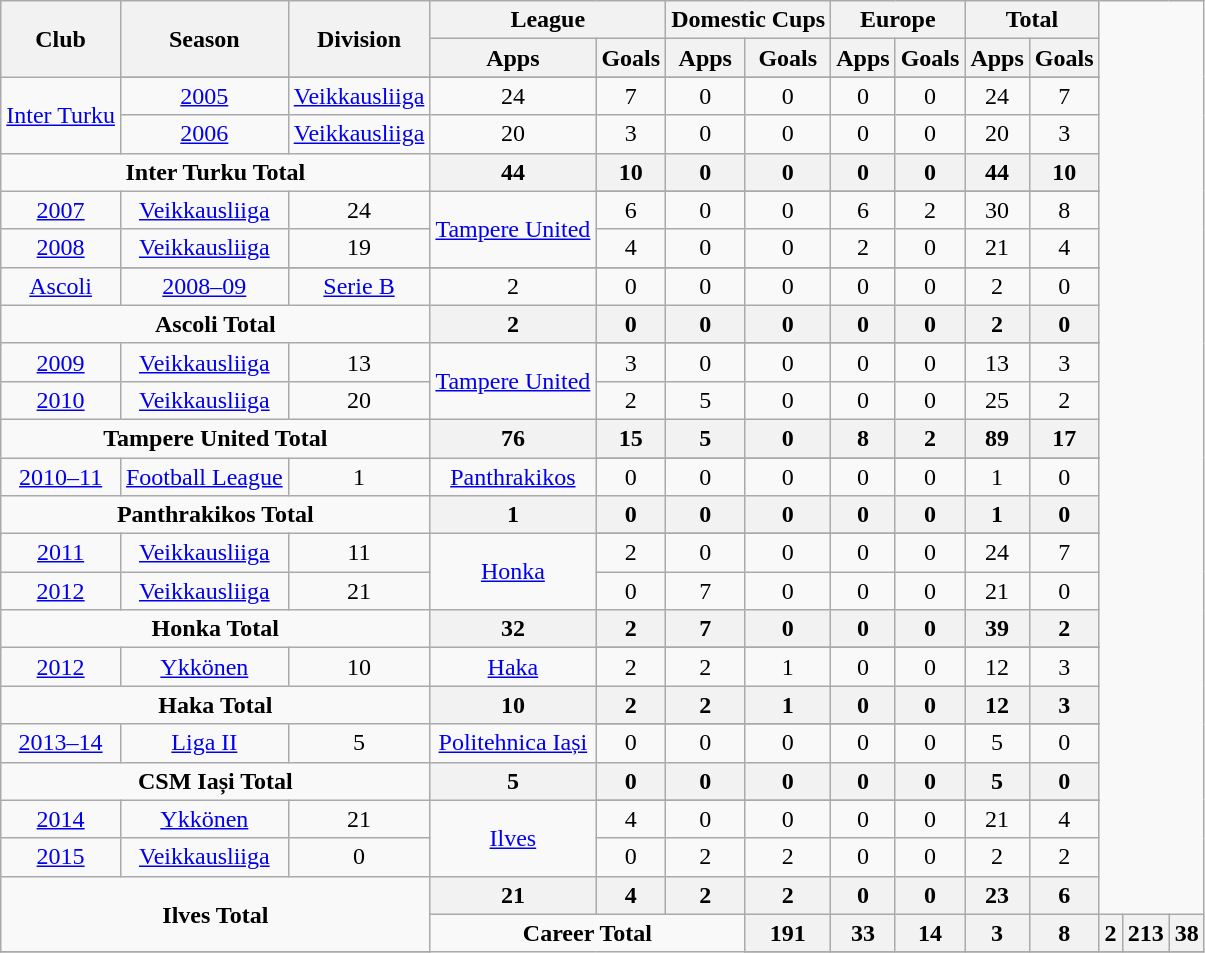<table class="wikitable" style="text-align:center">
<tr>
<th rowspan="2">Club</th>
<th rowspan="2">Season</th>
<th rowspan="2">Division</th>
<th colspan="2">League</th>
<th colspan="2">Domestic Cups</th>
<th colspan="2">Europe</th>
<th colspan="2">Total</th>
</tr>
<tr>
<th>Apps</th>
<th>Goals</th>
<th>Apps</th>
<th>Goals</th>
<th>Apps</th>
<th>Goals</th>
<th>Apps</th>
<th>Goals</th>
</tr>
<tr>
<td rowspan="3" valign="center"><a href='#'>Inter Turku</a></td>
</tr>
<tr>
<td><a href='#'>2005</a></td>
<td><a href='#'>Veikkausliiga</a></td>
<td>24</td>
<td>7</td>
<td>0</td>
<td>0</td>
<td>0</td>
<td>0</td>
<td>24</td>
<td>7</td>
</tr>
<tr>
<td><a href='#'>2006</a></td>
<td><a href='#'>Veikkausliiga</a></td>
<td>20</td>
<td>3</td>
<td>0</td>
<td>0</td>
<td>0</td>
<td>0</td>
<td>20</td>
<td>3</td>
</tr>
<tr>
<td rowspan="2"! colspan="3"><strong>Inter Turku Total</strong></td>
<th>44</th>
<th>10</th>
<th>0</th>
<th>0</th>
<th>0</th>
<th>0</th>
<th>44</th>
<th>10</th>
</tr>
<tr>
<td rowspan="3" valign="center"><a href='#'>Tampere United</a></td>
</tr>
<tr>
<td><a href='#'>2007</a></td>
<td><a href='#'>Veikkausliiga</a></td>
<td>24</td>
<td>6</td>
<td>0</td>
<td>0</td>
<td>6</td>
<td>2</td>
<td>30</td>
<td>8</td>
</tr>
<tr>
<td><a href='#'>2008</a></td>
<td><a href='#'>Veikkausliiga</a></td>
<td>19</td>
<td>4</td>
<td>0</td>
<td>0</td>
<td>2</td>
<td>0</td>
<td>21</td>
<td>4</td>
</tr>
<tr>
<td rowspan="2" valign="center"><a href='#'>Ascoli</a></td>
</tr>
<tr>
<td><a href='#'>2008–09</a></td>
<td><a href='#'>Serie B</a></td>
<td>2</td>
<td>0</td>
<td>0</td>
<td>0</td>
<td>0</td>
<td>0</td>
<td>2</td>
<td>0</td>
</tr>
<tr>
<td rowspan="2"! colspan="3"><strong>Ascoli Total</strong></td>
<th>2</th>
<th>0</th>
<th>0</th>
<th>0</th>
<th>0</th>
<th>0</th>
<th>2</th>
<th>0</th>
</tr>
<tr>
<td rowspan="3" valign="center"><a href='#'>Tampere United</a></td>
</tr>
<tr>
<td><a href='#'>2009</a></td>
<td><a href='#'>Veikkausliiga</a></td>
<td>13</td>
<td>3</td>
<td>0</td>
<td>0</td>
<td>0</td>
<td>0</td>
<td>13</td>
<td>3</td>
</tr>
<tr>
<td><a href='#'>2010</a></td>
<td><a href='#'>Veikkausliiga</a></td>
<td>20</td>
<td>2</td>
<td>5</td>
<td>0</td>
<td>0</td>
<td>0</td>
<td>25</td>
<td>2</td>
</tr>
<tr>
<td rowspan="2"! colspan="3"><strong>Tampere United Total</strong></td>
<th>76</th>
<th>15</th>
<th>5</th>
<th>0</th>
<th>8</th>
<th>2</th>
<th>89</th>
<th>17</th>
</tr>
<tr>
<td rowspan="2" valign="center"><a href='#'>Panthrakikos</a></td>
</tr>
<tr>
<td><a href='#'>2010–11</a></td>
<td><a href='#'>Football League</a></td>
<td>1</td>
<td>0</td>
<td>0</td>
<td>0</td>
<td>0</td>
<td>0</td>
<td>1</td>
<td>0</td>
</tr>
<tr>
<td rowspan="2"! colspan="3"><strong>Panthrakikos Total</strong></td>
<th>1</th>
<th>0</th>
<th>0</th>
<th>0</th>
<th>0</th>
<th>0</th>
<th>1</th>
<th>0</th>
</tr>
<tr>
<td rowspan="3" valign="center"><a href='#'>Honka</a></td>
</tr>
<tr>
<td><a href='#'>2011</a></td>
<td><a href='#'>Veikkausliiga</a></td>
<td>11</td>
<td>2</td>
<td>0</td>
<td>0</td>
<td>0</td>
<td>0</td>
<td>24</td>
<td>7</td>
</tr>
<tr>
<td><a href='#'>2012</a></td>
<td><a href='#'>Veikkausliiga</a></td>
<td>21</td>
<td>0</td>
<td>7</td>
<td>0</td>
<td>0</td>
<td>0</td>
<td>21</td>
<td>0</td>
</tr>
<tr>
<td rowspan="2"! colspan="3"><strong>Honka Total</strong></td>
<th>32</th>
<th>2</th>
<th>7</th>
<th>0</th>
<th>0</th>
<th>0</th>
<th>39</th>
<th>2</th>
</tr>
<tr>
<td rowspan="2" valign="center"><a href='#'>Haka</a></td>
</tr>
<tr>
<td><a href='#'>2012</a></td>
<td><a href='#'>Ykkönen</a></td>
<td>10</td>
<td>2</td>
<td>2</td>
<td>1</td>
<td>0</td>
<td>0</td>
<td>12</td>
<td>3</td>
</tr>
<tr>
<td rowspan="2"! colspan="3"><strong>Haka Total</strong></td>
<th>10</th>
<th>2</th>
<th>2</th>
<th>1</th>
<th>0</th>
<th>0</th>
<th>12</th>
<th>3</th>
</tr>
<tr>
<td rowspan="2" valign="center"><a href='#'>Politehnica Iași</a></td>
</tr>
<tr>
<td><a href='#'>2013–14</a></td>
<td><a href='#'>Liga II</a></td>
<td>5</td>
<td>0</td>
<td>0</td>
<td>0</td>
<td>0</td>
<td>0</td>
<td>5</td>
<td>0</td>
</tr>
<tr>
<td rowspan="2"! colspan="3"><strong>CSM Iași Total</strong></td>
<th>5</th>
<th>0</th>
<th>0</th>
<th>0</th>
<th>0</th>
<th>0</th>
<th>5</th>
<th>0</th>
</tr>
<tr>
<td rowspan="3" valign="center"><a href='#'>Ilves</a></td>
</tr>
<tr>
<td><a href='#'>2014</a></td>
<td><a href='#'>Ykkönen</a></td>
<td>21</td>
<td>4</td>
<td>0</td>
<td>0</td>
<td>0</td>
<td>0</td>
<td>21</td>
<td>4</td>
</tr>
<tr>
<td><a href='#'>2015</a></td>
<td><a href='#'>Veikkausliiga</a></td>
<td>0</td>
<td>0</td>
<td>2</td>
<td>2</td>
<td>0</td>
<td>0</td>
<td>2</td>
<td>2</td>
</tr>
<tr>
<td rowspan="2"! colspan="3"><strong>Ilves Total</strong></td>
<th>21</th>
<th>4</th>
<th>2</th>
<th>2</th>
<th>0</th>
<th>0</th>
<th>23</th>
<th>6</th>
</tr>
<tr>
<td rowspan="2"! colspan="3"><strong>Career Total</strong></td>
<th>191</th>
<th>33</th>
<th>14</th>
<th>3</th>
<th>8</th>
<th>2</th>
<th>213</th>
<th>38</th>
</tr>
<tr>
</tr>
</table>
